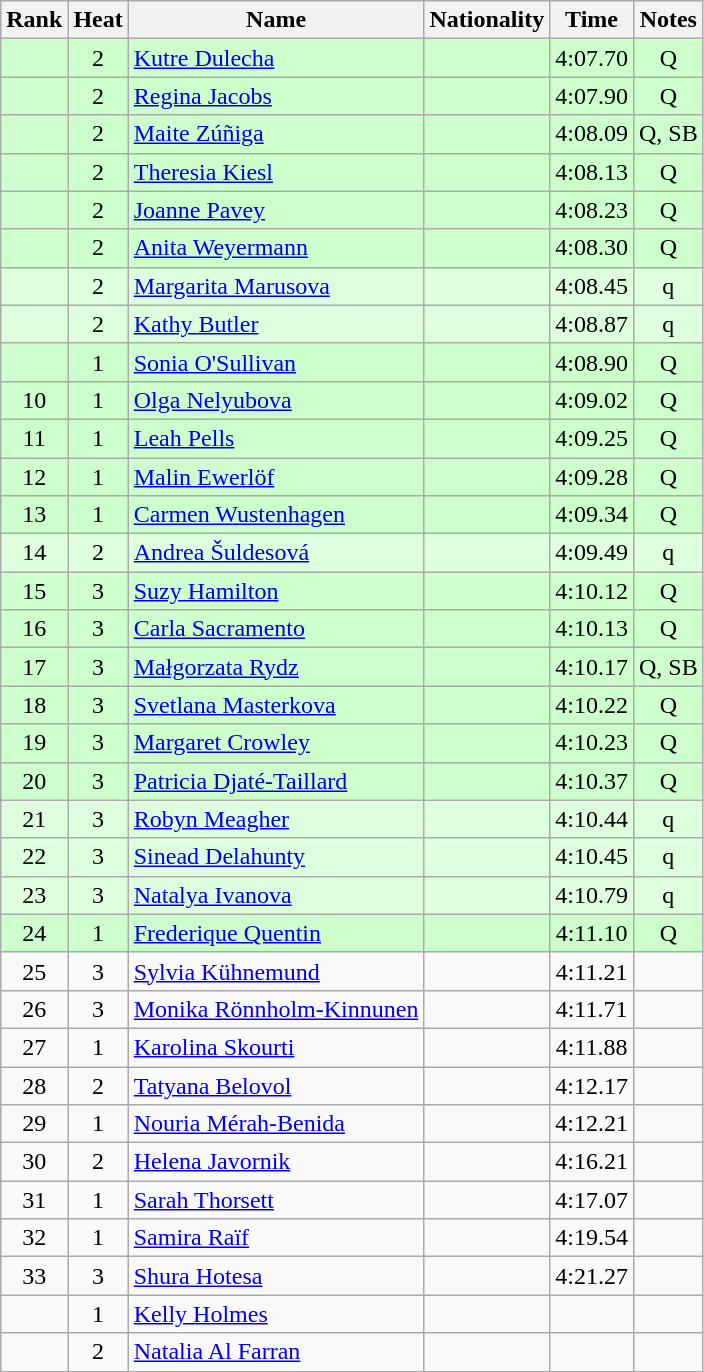<table class="wikitable sortable" style="text-align:center">
<tr>
<th>Rank</th>
<th>Heat</th>
<th>Name</th>
<th>Nationality</th>
<th>Time</th>
<th>Notes</th>
</tr>
<tr bgcolor=ccffcc>
<td></td>
<td>2</td>
<td align=left><a href='#'>Kutre Dulecha</a></td>
<td align=left></td>
<td>4:07.70</td>
<td>Q</td>
</tr>
<tr bgcolor=ccffcc>
<td></td>
<td>2</td>
<td align=left><a href='#'>Regina Jacobs</a></td>
<td align=left></td>
<td>4:07.90</td>
<td>Q</td>
</tr>
<tr bgcolor=ccffcc>
<td></td>
<td>2</td>
<td align=left><a href='#'>Maite Zúñiga</a></td>
<td align=left></td>
<td>4:08.09</td>
<td>Q, SB</td>
</tr>
<tr bgcolor=ccffcc>
<td></td>
<td>2</td>
<td align=left><a href='#'>Theresia Kiesl</a></td>
<td align=left></td>
<td>4:08.13</td>
<td>Q</td>
</tr>
<tr bgcolor=ccffcc>
<td></td>
<td>2</td>
<td align=left><a href='#'>Joanne Pavey</a></td>
<td align=left></td>
<td>4:08.23</td>
<td>Q</td>
</tr>
<tr bgcolor=ccffcc>
<td></td>
<td>2</td>
<td align=left><a href='#'>Anita Weyermann</a></td>
<td align=left></td>
<td>4:08.30</td>
<td>Q</td>
</tr>
<tr bgcolor=ddffdd>
<td></td>
<td>2</td>
<td align=left><a href='#'>Margarita Marusova</a></td>
<td align=left></td>
<td>4:08.45</td>
<td>q</td>
</tr>
<tr bgcolor=ddffdd>
<td></td>
<td>2</td>
<td align=left><a href='#'>Kathy Butler</a></td>
<td align=left></td>
<td>4:08.87</td>
<td>q</td>
</tr>
<tr bgcolor=ccffcc>
<td></td>
<td>1</td>
<td align=left><a href='#'>Sonia O'Sullivan</a></td>
<td align=left></td>
<td>4:08.90</td>
<td>Q</td>
</tr>
<tr bgcolor=ccffcc>
<td>10</td>
<td>1</td>
<td align=left><a href='#'>Olga Nelyubova</a></td>
<td align=left></td>
<td>4:09.02</td>
<td>Q</td>
</tr>
<tr bgcolor=ccffcc>
<td>11</td>
<td>1</td>
<td align=left><a href='#'>Leah Pells</a></td>
<td align=left></td>
<td>4:09.25</td>
<td>Q</td>
</tr>
<tr bgcolor=ccffcc>
<td>12</td>
<td>1</td>
<td align=left><a href='#'>Malin Ewerlöf</a></td>
<td align=left></td>
<td>4:09.28</td>
<td>Q</td>
</tr>
<tr bgcolor=ccffcc>
<td>13</td>
<td>1</td>
<td align=left><a href='#'>Carmen Wustenhagen</a></td>
<td align=left></td>
<td>4:09.34</td>
<td>Q</td>
</tr>
<tr bgcolor=ddffdd>
<td>14</td>
<td>2</td>
<td align=left><a href='#'>Andrea Šuldesová</a></td>
<td align=left></td>
<td>4:09.49</td>
<td>q</td>
</tr>
<tr bgcolor=ccffcc>
<td>15</td>
<td>3</td>
<td align=left><a href='#'>Suzy Hamilton</a></td>
<td align=left></td>
<td>4:10.12</td>
<td>Q</td>
</tr>
<tr bgcolor=ccffcc>
<td>16</td>
<td>3</td>
<td align=left><a href='#'>Carla Sacramento</a></td>
<td align=left></td>
<td>4:10.13</td>
<td>Q</td>
</tr>
<tr bgcolor=ccffcc>
<td>17</td>
<td>3</td>
<td align=left><a href='#'>Małgorzata Rydz</a></td>
<td align=left></td>
<td>4:10.17</td>
<td>Q, SB</td>
</tr>
<tr bgcolor=ccffcc>
<td>18</td>
<td>3</td>
<td align=left><a href='#'>Svetlana Masterkova</a></td>
<td align=left></td>
<td>4:10.22</td>
<td>Q</td>
</tr>
<tr bgcolor=ccffcc>
<td>19</td>
<td>3</td>
<td align=left><a href='#'>Margaret Crowley</a></td>
<td align=left></td>
<td>4:10.23</td>
<td>Q</td>
</tr>
<tr bgcolor=ccffcc>
<td>20</td>
<td>3</td>
<td align=left><a href='#'>Patricia Djaté-Taillard</a></td>
<td align=left></td>
<td>4:10.37</td>
<td>Q</td>
</tr>
<tr bgcolor=ddffdd>
<td>21</td>
<td>3</td>
<td align=left><a href='#'>Robyn Meagher</a></td>
<td align=left></td>
<td>4:10.44</td>
<td>q</td>
</tr>
<tr bgcolor=ddffdd>
<td>22</td>
<td>3</td>
<td align=left><a href='#'>Sinead Delahunty</a></td>
<td align=left></td>
<td>4:10.45</td>
<td>q</td>
</tr>
<tr bgcolor=ddffdd>
<td>23</td>
<td>3</td>
<td align=left><a href='#'>Natalya Ivanova</a></td>
<td align=left></td>
<td>4:10.79</td>
<td>q</td>
</tr>
<tr bgcolor=ccffcc>
<td>24</td>
<td>1</td>
<td align=left><a href='#'>Frederique Quentin</a></td>
<td align=left></td>
<td>4:11.10</td>
<td>Q</td>
</tr>
<tr>
<td>25</td>
<td>3</td>
<td align=left><a href='#'>Sylvia Kühnemund</a></td>
<td align=left></td>
<td>4:11.21</td>
<td></td>
</tr>
<tr>
<td>26</td>
<td>3</td>
<td align=left><a href='#'>Monika Rönnholm-Kinnunen</a></td>
<td align=left></td>
<td>4:11.71</td>
<td></td>
</tr>
<tr>
<td>27</td>
<td>1</td>
<td align=left><a href='#'>Karolina Skourti</a></td>
<td align=left></td>
<td>4:11.88</td>
<td></td>
</tr>
<tr>
<td>28</td>
<td>2</td>
<td align=left><a href='#'>Tatyana Belovol</a></td>
<td align=left></td>
<td>4:12.17</td>
<td></td>
</tr>
<tr>
<td>29</td>
<td>1</td>
<td align=left><a href='#'>Nouria Mérah-Benida</a></td>
<td align=left></td>
<td>4:12.21</td>
<td></td>
</tr>
<tr>
<td>30</td>
<td>2</td>
<td align=left><a href='#'>Helena Javornik</a></td>
<td align=left></td>
<td>4:16.21</td>
<td></td>
</tr>
<tr>
<td>31</td>
<td>1</td>
<td align=left><a href='#'>Sarah Thorsett</a></td>
<td align=left></td>
<td>4:17.07</td>
<td></td>
</tr>
<tr>
<td>32</td>
<td>1</td>
<td align=left><a href='#'>Samira Raïf</a></td>
<td align=left></td>
<td>4:19.54</td>
<td></td>
</tr>
<tr>
<td>33</td>
<td>3</td>
<td align=left><a href='#'>Shura Hotesa</a></td>
<td align=left></td>
<td>4:21.27</td>
<td></td>
</tr>
<tr>
<td></td>
<td>1</td>
<td align=left><a href='#'>Kelly Holmes</a></td>
<td align=left></td>
<td></td>
<td></td>
</tr>
<tr>
<td></td>
<td>2</td>
<td align=left><a href='#'>Natalia Al Farran</a></td>
<td align=left></td>
<td></td>
<td></td>
</tr>
</table>
